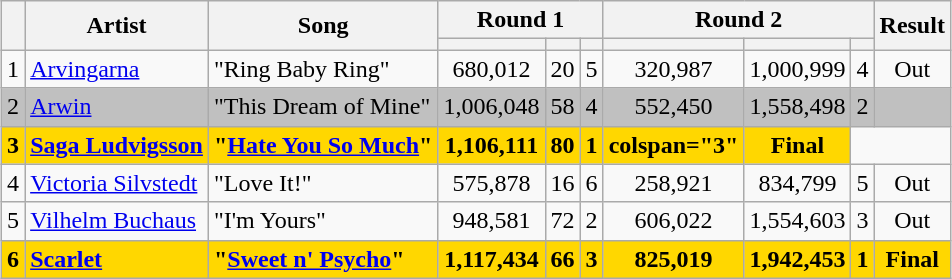<table class="sortable wikitable" style="margin: 1em auto 1em auto; text-align:center;">
<tr>
<th rowspan="2"></th>
<th rowspan="2">Artist</th>
<th rowspan="2">Song</th>
<th colspan="3">Round 1</th>
<th colspan="3">Round 2</th>
<th rowspan="2" class="unsortable">Result</th>
</tr>
<tr>
<th></th>
<th></th>
<th></th>
<th></th>
<th></th>
<th></th>
</tr>
<tr>
<td>1</td>
<td align="left"><a href='#'>Arvingarna</a></td>
<td align="left">"Ring Baby Ring"</td>
<td>680,012</td>
<td>20</td>
<td>5</td>
<td>320,987</td>
<td>1,000,999</td>
<td>4</td>
<td>Out</td>
</tr>
<tr style="background:silver;">
<td>2</td>
<td align="left"><a href='#'>Arwin</a></td>
<td align="left">"This Dream of Mine"</td>
<td>1,006,048</td>
<td>58</td>
<td>4</td>
<td>552,450</td>
<td>1,558,498</td>
<td>2</td>
<td><strong></strong></td>
</tr>
<tr style="background:gold; font-weight:bold;">
<td>3</td>
<td align="left"><a href='#'>Saga Ludvigsson</a></td>
<td align="left">"<a href='#'>Hate You So Much</a>"</td>
<td>1,106,111</td>
<td>80</td>
<td>1</td>
<td>colspan="3" </td>
<td>Final</td>
</tr>
<tr>
<td>4</td>
<td align="left"><a href='#'>Victoria Silvstedt</a></td>
<td align="left">"Love It!"</td>
<td>575,878</td>
<td>16</td>
<td>6</td>
<td>258,921</td>
<td>834,799</td>
<td>5</td>
<td>Out</td>
</tr>
<tr>
<td>5</td>
<td align="left"><a href='#'>Vilhelm Buchaus</a></td>
<td align="left">"I'm Yours"</td>
<td>948,581</td>
<td>72</td>
<td>2</td>
<td>606,022</td>
<td>1,554,603</td>
<td>3</td>
<td>Out</td>
</tr>
<tr style="background:gold; font-weight:bold;">
<td>6</td>
<td align="left"><a href='#'>Scarlet</a></td>
<td align="left">"<a href='#'>Sweet n' Psycho</a>"</td>
<td>1,117,434</td>
<td>66</td>
<td>3</td>
<td>825,019</td>
<td>1,942,453</td>
<td>1</td>
<td>Final</td>
</tr>
</table>
